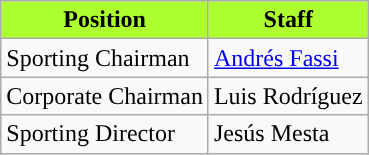<table class="wikitable">
<tr>
<th style=background-color:#ADFF2F;color:Black>Position</th>
<th style=background-color:#ADFF2F;color:Black>Staff</th>
</tr>
<tr>
<td>Sporting Chairman</td>
<td> <a href='#'>Andrés Fassi</a></td>
</tr>
<tr>
<td>Corporate Chairman</td>
<td> Luis Rodríguez</td>
</tr>
<tr>
<td>Sporting Director</td>
<td> Jesús Mesta</td>
</tr>
</table>
